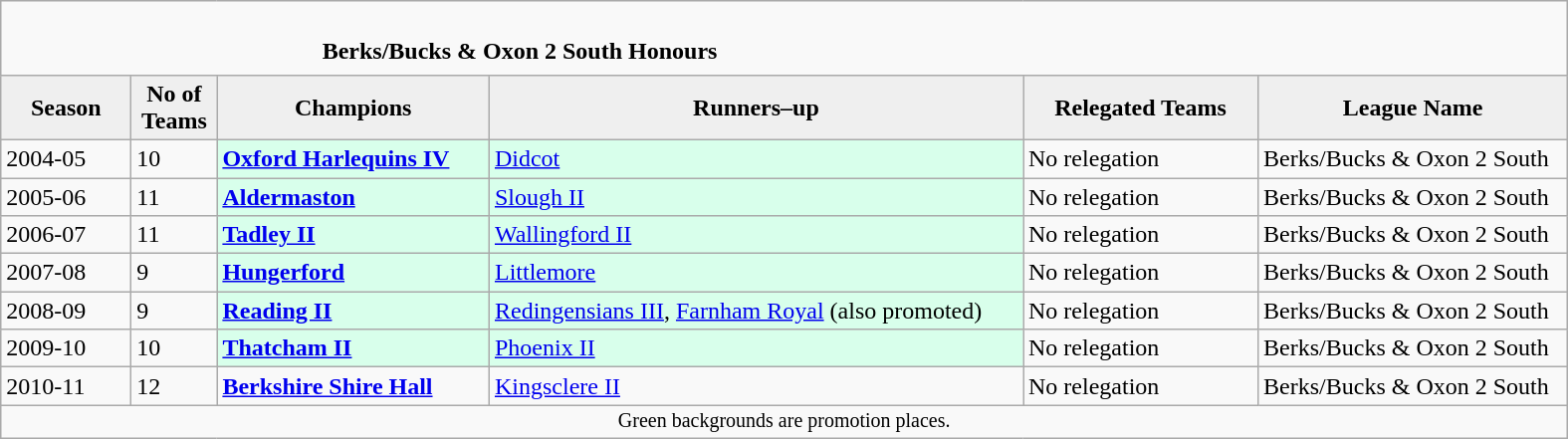<table class="wikitable" style="text-align: left;">
<tr>
<td colspan="11" cellpadding="0" cellspacing="0"><br><table border="0" style="width:100%;" cellpadding="0" cellspacing="0">
<tr>
<td style="width:20%; border:0;"></td>
<td style="border:0;"><strong>Berks/Bucks & Oxon 2 South Honours</strong></td>
<td style="width:20%; border:0;"></td>
</tr>
</table>
</td>
</tr>
<tr>
<th style="background:#efefef; width:80px;">Season</th>
<th style="background:#efefef; width:50px;">No of Teams</th>
<th style="background:#efefef; width:175px;">Champions</th>
<th style="background:#efefef; width:350px;">Runners–up</th>
<th style="background:#efefef; width:150px;">Relegated Teams</th>
<th style="background:#efefef; width:200px;">League Name</th>
</tr>
<tr align=left>
<td>2004-05</td>
<td>10</td>
<td style="background:#d8ffeb;"><strong><a href='#'>Oxford Harlequins IV</a></strong></td>
<td style="background:#d8ffeb;"><a href='#'>Didcot</a></td>
<td>No relegation</td>
<td>Berks/Bucks & Oxon 2 South</td>
</tr>
<tr>
<td>2005-06</td>
<td>11</td>
<td style="background:#d8ffeb;"><strong><a href='#'>Aldermaston</a></strong></td>
<td style="background:#d8ffeb;"><a href='#'>Slough II</a></td>
<td>No relegation</td>
<td>Berks/Bucks & Oxon 2 South</td>
</tr>
<tr>
<td>2006-07</td>
<td>11</td>
<td style="background:#d8ffeb;"><strong><a href='#'>Tadley II</a></strong></td>
<td style="background:#d8ffeb;"><a href='#'>Wallingford II</a></td>
<td>No relegation</td>
<td>Berks/Bucks & Oxon 2 South</td>
</tr>
<tr>
<td>2007-08</td>
<td>9</td>
<td style="background:#d8ffeb;"><strong><a href='#'>Hungerford</a></strong></td>
<td style="background:#d8ffeb;"><a href='#'>Littlemore</a></td>
<td>No relegation</td>
<td>Berks/Bucks & Oxon 2 South</td>
</tr>
<tr>
<td>2008-09</td>
<td>9</td>
<td style="background:#d8ffeb;"><strong><a href='#'>Reading II</a></strong></td>
<td style="background:#d8ffeb;"><a href='#'>Redingensians III</a>, <a href='#'>Farnham Royal</a> (also promoted)</td>
<td>No relegation</td>
<td>Berks/Bucks & Oxon 2 South</td>
</tr>
<tr>
<td>2009-10</td>
<td>10</td>
<td style="background:#d8ffeb;"><strong><a href='#'>Thatcham II</a></strong></td>
<td style="background:#d8ffeb;"><a href='#'>Phoenix II</a></td>
<td>No relegation</td>
<td>Berks/Bucks & Oxon 2 South</td>
</tr>
<tr>
<td>2010-11</td>
<td>12</td>
<td><strong><a href='#'>Berkshire Shire Hall</a></strong></td>
<td><a href='#'>Kingsclere II</a></td>
<td>No relegation</td>
<td>Berks/Bucks & Oxon 2 South</td>
</tr>
<tr>
<td colspan="15"  style="border:0; font-size:smaller; text-align:center;">Green backgrounds are promotion places.</td>
</tr>
</table>
